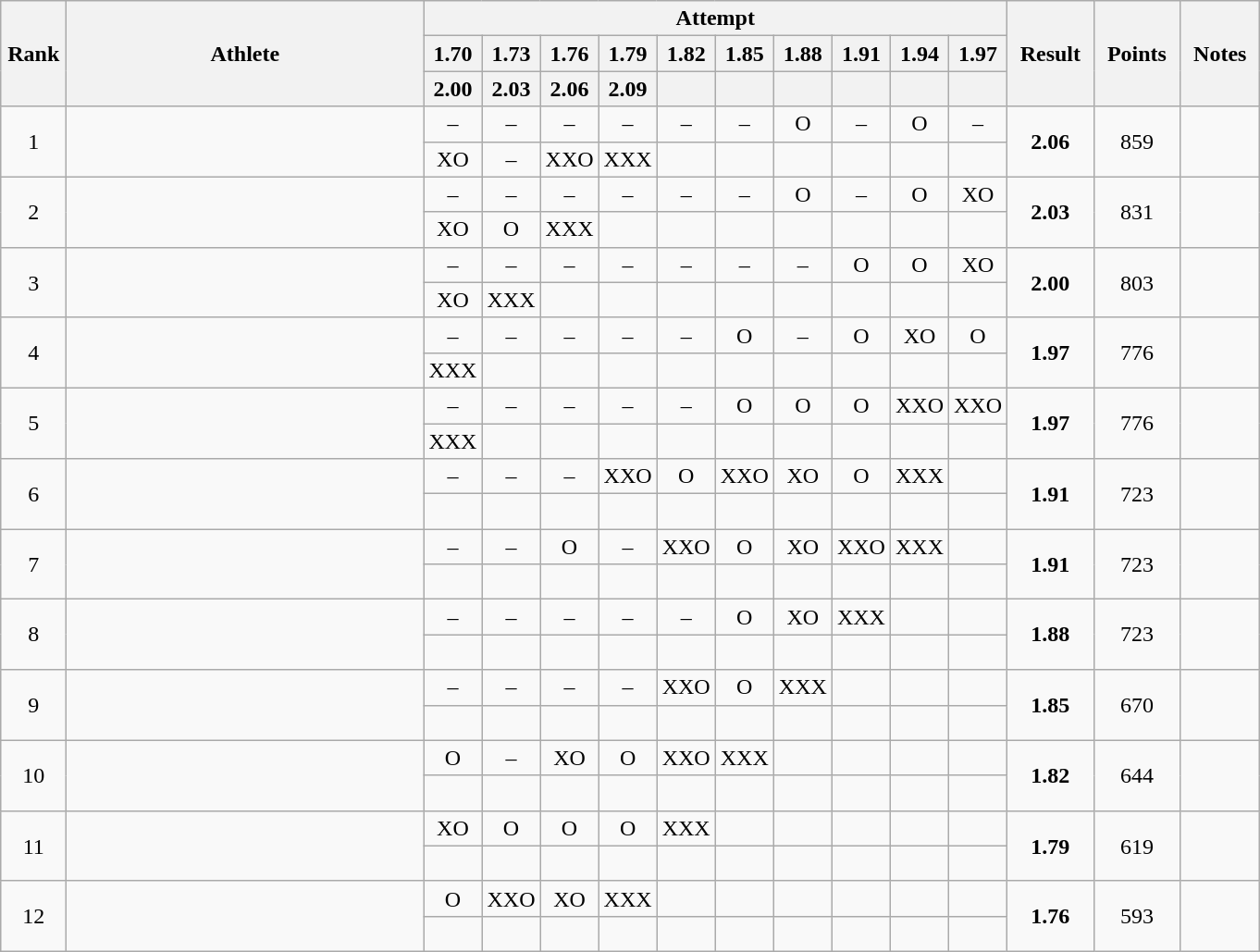<table class="wikitable" style="text-align:center">
<tr>
<th rowspan=3 width=40>Rank</th>
<th rowspan=3 width=250>Athlete</th>
<th colspan=10>Attempt</th>
<th rowspan=3 width=55>Result</th>
<th rowspan=3 width=55>Points</th>
<th rowspan=3 width=50>Notes</th>
</tr>
<tr>
<th width=30>1.70</th>
<th width=30>1.73</th>
<th width=30>1.76</th>
<th width=30>1.79</th>
<th width=30>1.82</th>
<th width=30>1.85</th>
<th width=30>1.88</th>
<th width=30>1.91</th>
<th width=30>1.94</th>
<th width=30>1.97</th>
</tr>
<tr>
<th>2.00</th>
<th>2.03</th>
<th>2.06</th>
<th>2.09</th>
<th></th>
<th></th>
<th></th>
<th></th>
<th></th>
<th></th>
</tr>
<tr>
<td rowspan=2>1</td>
<td rowspan=2 align=left></td>
<td>–</td>
<td>–</td>
<td>–</td>
<td>–</td>
<td>–</td>
<td>–</td>
<td>O</td>
<td>–</td>
<td>O</td>
<td>–</td>
<td rowspan=2><strong>2.06</strong></td>
<td rowspan=2>859</td>
<td rowspan=2></td>
</tr>
<tr>
<td>XO</td>
<td>–</td>
<td>XXO</td>
<td>XXX</td>
<td></td>
<td></td>
<td></td>
<td></td>
<td></td>
<td></td>
</tr>
<tr>
<td rowspan=2>2</td>
<td rowspan=2 align=left></td>
<td>–</td>
<td>–</td>
<td>–</td>
<td>–</td>
<td>–</td>
<td>–</td>
<td>O</td>
<td>–</td>
<td>O</td>
<td>XO</td>
<td rowspan=2><strong>2.03</strong></td>
<td rowspan=2>831</td>
<td rowspan=2></td>
</tr>
<tr>
<td>XO</td>
<td>O</td>
<td>XXX</td>
<td></td>
<td></td>
<td></td>
<td></td>
<td></td>
<td></td>
<td></td>
</tr>
<tr>
<td rowspan=2>3</td>
<td rowspan=2 align=left></td>
<td>–</td>
<td>–</td>
<td>–</td>
<td>–</td>
<td>–</td>
<td>–</td>
<td>–</td>
<td>O</td>
<td>O</td>
<td>XO</td>
<td rowspan=2><strong>2.00</strong></td>
<td rowspan=2>803</td>
<td rowspan=2></td>
</tr>
<tr>
<td>XO</td>
<td>XXX</td>
<td></td>
<td></td>
<td></td>
<td></td>
<td></td>
<td></td>
<td></td>
<td></td>
</tr>
<tr>
<td rowspan=2>4</td>
<td rowspan=2 align=left></td>
<td>–</td>
<td>–</td>
<td>–</td>
<td>–</td>
<td>–</td>
<td>O</td>
<td>–</td>
<td>O</td>
<td>XO</td>
<td>O</td>
<td rowspan=2><strong>1.97</strong></td>
<td rowspan=2>776</td>
<td rowspan=2></td>
</tr>
<tr>
<td>XXX</td>
<td></td>
<td></td>
<td></td>
<td></td>
<td></td>
<td></td>
<td></td>
<td></td>
<td></td>
</tr>
<tr>
<td rowspan=2>5</td>
<td rowspan=2 align=left></td>
<td>–</td>
<td>–</td>
<td>–</td>
<td>–</td>
<td>–</td>
<td>O</td>
<td>O</td>
<td>O</td>
<td>XXO</td>
<td>XXO</td>
<td rowspan=2><strong>1.97</strong></td>
<td rowspan=2>776</td>
<td rowspan=2></td>
</tr>
<tr>
<td>XXX</td>
<td></td>
<td></td>
<td></td>
<td></td>
<td></td>
<td></td>
<td></td>
<td></td>
<td></td>
</tr>
<tr>
<td rowspan=2>6</td>
<td rowspan=2 align=left></td>
<td>–</td>
<td>–</td>
<td>–</td>
<td>XXO</td>
<td>O</td>
<td>XXO</td>
<td>XO</td>
<td>O</td>
<td>XXX</td>
<td></td>
<td rowspan=2><strong>1.91</strong></td>
<td rowspan=2>723</td>
<td rowspan=2></td>
</tr>
<tr>
<td> </td>
<td></td>
<td></td>
<td></td>
<td></td>
<td></td>
<td></td>
<td></td>
<td></td>
<td></td>
</tr>
<tr>
<td rowspan=2>7</td>
<td rowspan=2 align=left></td>
<td>–</td>
<td>–</td>
<td>O</td>
<td>–</td>
<td>XXO</td>
<td>O</td>
<td>XO</td>
<td>XXO</td>
<td>XXX</td>
<td></td>
<td rowspan=2><strong>1.91</strong></td>
<td rowspan=2>723</td>
<td rowspan=2></td>
</tr>
<tr>
<td> </td>
<td></td>
<td></td>
<td></td>
<td></td>
<td></td>
<td></td>
<td></td>
<td></td>
<td></td>
</tr>
<tr>
<td rowspan=2>8</td>
<td rowspan=2 align=left></td>
<td>–</td>
<td>–</td>
<td>–</td>
<td>–</td>
<td>–</td>
<td>O</td>
<td>XO</td>
<td>XXX</td>
<td></td>
<td></td>
<td rowspan=2><strong>1.88</strong></td>
<td rowspan=2>723</td>
<td rowspan=2></td>
</tr>
<tr>
<td> </td>
<td></td>
<td></td>
<td></td>
<td></td>
<td></td>
<td></td>
<td></td>
<td></td>
<td></td>
</tr>
<tr>
<td rowspan=2>9</td>
<td rowspan=2 align=left></td>
<td>–</td>
<td>–</td>
<td>–</td>
<td>–</td>
<td>XXO</td>
<td>O</td>
<td>XXX</td>
<td></td>
<td></td>
<td></td>
<td rowspan=2><strong>1.85</strong></td>
<td rowspan=2>670</td>
<td rowspan=2></td>
</tr>
<tr>
<td> </td>
<td></td>
<td></td>
<td></td>
<td></td>
<td></td>
<td></td>
<td></td>
<td></td>
<td></td>
</tr>
<tr>
<td rowspan=2>10</td>
<td rowspan=2 align=left></td>
<td>O</td>
<td>–</td>
<td>XO</td>
<td>O</td>
<td>XXO</td>
<td>XXX</td>
<td></td>
<td></td>
<td></td>
<td></td>
<td rowspan=2><strong>1.82</strong></td>
<td rowspan=2>644</td>
<td rowspan=2></td>
</tr>
<tr>
<td> </td>
<td></td>
<td></td>
<td></td>
<td></td>
<td></td>
<td></td>
<td></td>
<td></td>
<td></td>
</tr>
<tr>
<td rowspan=2>11</td>
<td rowspan=2 align=left></td>
<td>XO</td>
<td>O</td>
<td>O</td>
<td>O</td>
<td>XXX</td>
<td></td>
<td></td>
<td></td>
<td></td>
<td></td>
<td rowspan=2><strong>1.79</strong></td>
<td rowspan=2>619</td>
<td rowspan=2></td>
</tr>
<tr>
<td> </td>
<td></td>
<td></td>
<td></td>
<td></td>
<td></td>
<td></td>
<td></td>
<td></td>
<td></td>
</tr>
<tr>
<td rowspan=2>12</td>
<td rowspan=2 align=left></td>
<td>O</td>
<td>XXO</td>
<td>XO</td>
<td>XXX</td>
<td></td>
<td></td>
<td></td>
<td></td>
<td></td>
<td></td>
<td rowspan=2><strong>1.76</strong></td>
<td rowspan=2>593</td>
<td rowspan=2></td>
</tr>
<tr>
<td> </td>
<td></td>
<td></td>
<td></td>
<td></td>
<td></td>
<td></td>
<td></td>
<td></td>
<td></td>
</tr>
</table>
